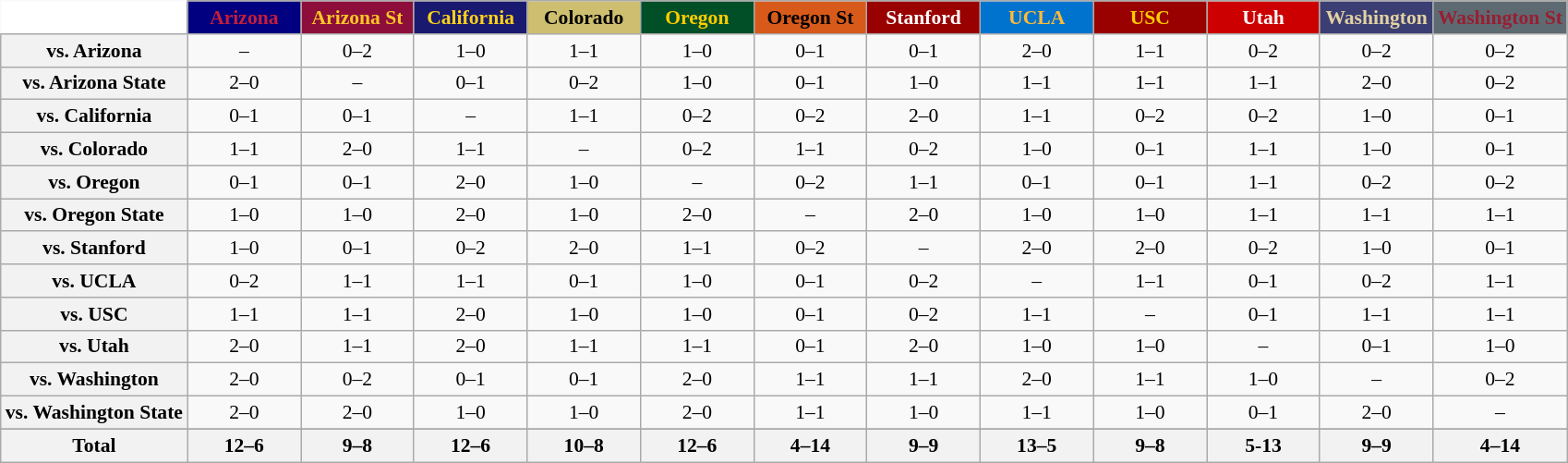<table class="wikitable" style="white-space:nowrap;font-size:90%;">
<tr>
<th colspan=1 style="background:white; border-top-style:hidden; border-left-style:hidden;"   width=75> </th>
<th style="background:#000080; color:#C41E3A;"  width=75>Arizona</th>
<th style="background:#8D0E3B; color:#FCC626;"  width=75>Arizona St</th>
<th style="background:#191970; color:#FCD116;"  width=75>California</th>
<th style="background:#CEBE70; color:#000000;"  width=75>Colorado</th>
<th style="background:#004F27; color:#FFCC00;"  width=75>Oregon</th>
<th style="background:#D85A1A; color:#000000;"  width=75>Oregon St</th>
<th style="background:#990000; color:#FFFFFF;"  width=75>Stanford</th>
<th style="background:#0073CF; color:#FEBB36;"  width=75>UCLA</th>
<th style="background:#990000; color:#FFCC00;"  width=75>USC</th>
<th style="background:#CC0000; color:#FFFFFF;"  width=75>Utah</th>
<th style="background:#3B3E72; color:#E2D2A3;"  width=75>Washington</th>
<th style="background:#5E6A71; color:#981E32;"  width=75>Washington St</th>
</tr>
<tr style="text-align:center;">
<th>vs. Arizona</th>
<td>–</td>
<td>0–2</td>
<td>1–0</td>
<td>1–1</td>
<td>1–0</td>
<td>0–1</td>
<td>0–1</td>
<td>2–0</td>
<td>1–1</td>
<td>0–2</td>
<td>0–2</td>
<td>0–2</td>
</tr>
<tr style="text-align:center;">
<th>vs. Arizona State</th>
<td>2–0</td>
<td>–</td>
<td>0–1</td>
<td>0–2</td>
<td>1–0</td>
<td>0–1</td>
<td>1–0</td>
<td>1–1</td>
<td>1–1</td>
<td>1–1</td>
<td>2–0</td>
<td>0–2</td>
</tr>
<tr style="text-align:center;">
<th>vs. California</th>
<td>0–1</td>
<td>0–1</td>
<td>–</td>
<td>1–1</td>
<td>0–2</td>
<td>0–2</td>
<td>2–0</td>
<td>1–1</td>
<td>0–2</td>
<td>0–2</td>
<td>1–0</td>
<td>0–1</td>
</tr>
<tr style="text-align:center;">
<th>vs. Colorado</th>
<td>1–1</td>
<td>2–0</td>
<td>1–1</td>
<td>–</td>
<td>0–2</td>
<td>1–1</td>
<td>0–2</td>
<td>1–0</td>
<td>0–1</td>
<td>1–1</td>
<td>1–0</td>
<td>0–1</td>
</tr>
<tr style="text-align:center;">
<th>vs. Oregon</th>
<td>0–1</td>
<td>0–1</td>
<td>2–0</td>
<td>1–0</td>
<td>–</td>
<td>0–2</td>
<td>1–1</td>
<td>0–1</td>
<td>0–1</td>
<td>1–1</td>
<td>0–2</td>
<td>0–2</td>
</tr>
<tr style="text-align:center;">
<th>vs. Oregon State</th>
<td>1–0</td>
<td>1–0</td>
<td>2–0</td>
<td>1–0</td>
<td>2–0</td>
<td>–</td>
<td>2–0</td>
<td>1–0</td>
<td>1–0</td>
<td>1–1</td>
<td>1–1</td>
<td>1–1</td>
</tr>
<tr style="text-align:center;">
<th>vs. Stanford</th>
<td>1–0</td>
<td>0–1</td>
<td>0–2</td>
<td>2–0</td>
<td>1–1</td>
<td>0–2</td>
<td>–</td>
<td>2–0</td>
<td>2–0</td>
<td>0–2</td>
<td>1–0</td>
<td>0–1</td>
</tr>
<tr style="text-align:center;">
<th>vs. UCLA</th>
<td>0–2</td>
<td>1–1</td>
<td>1–1</td>
<td>0–1</td>
<td>1–0</td>
<td>0–1</td>
<td>0–2</td>
<td>–</td>
<td>1–1</td>
<td>0–1</td>
<td>0–2</td>
<td>1–1</td>
</tr>
<tr style="text-align:center;">
<th>vs. USC</th>
<td>1–1</td>
<td>1–1</td>
<td>2–0</td>
<td>1–0</td>
<td>1–0</td>
<td>0–1</td>
<td>0–2</td>
<td>1–1</td>
<td>–</td>
<td>0–1</td>
<td>1–1</td>
<td>1–1</td>
</tr>
<tr style="text-align:center;">
<th>vs. Utah</th>
<td>2–0</td>
<td>1–1</td>
<td>2–0</td>
<td>1–1</td>
<td>1–1</td>
<td>0–1</td>
<td>2–0</td>
<td>1–0</td>
<td>1–0</td>
<td>–</td>
<td>0–1</td>
<td>1–0</td>
</tr>
<tr style="text-align:center;">
<th>vs. Washington</th>
<td>2–0</td>
<td>0–2</td>
<td>0–1</td>
<td>0–1</td>
<td>2–0</td>
<td>1–1</td>
<td>1–1</td>
<td>2–0</td>
<td>1–1</td>
<td>1–0</td>
<td>–</td>
<td>0–2</td>
</tr>
<tr style="text-align:center;">
<th>vs. Washington State</th>
<td>2–0</td>
<td>2–0</td>
<td>1–0</td>
<td>1–0</td>
<td>2–0</td>
<td>1–1</td>
<td>1–0</td>
<td>1–1</td>
<td>1–0</td>
<td>0–1</td>
<td>2–0</td>
<td>–</td>
</tr>
<tr style="text-align:center;">
</tr>
<tr style="text-align:center;">
<th>Total</th>
<th>12–6</th>
<th>9–8</th>
<th>12–6</th>
<th>10–8</th>
<th>12–6</th>
<th>4–14</th>
<th>9–9</th>
<th>13–5</th>
<th>9–8</th>
<th>5-13</th>
<th>9–9</th>
<th>4–14</th>
</tr>
</table>
